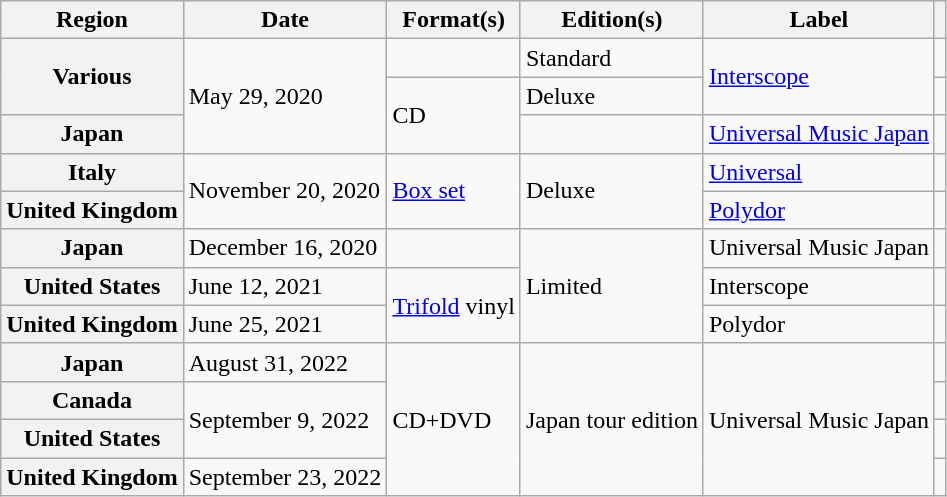<table class="wikitable plainrowheaders">
<tr>
<th scope="col">Region</th>
<th scope="col">Date</th>
<th scope="col">Format(s)</th>
<th scope="col">Edition(s)</th>
<th scope="col">Label</th>
<th scope="col"></th>
</tr>
<tr>
<th scope="row" rowspan="2">Various</th>
<td rowspan="3">May 29, 2020</td>
<td></td>
<td>Standard</td>
<td rowspan="2"><a href='#'>Interscope</a></td>
<td align="center"> <br></td>
</tr>
<tr>
<td rowspan="2">CD</td>
<td>Deluxe</td>
<td align="center"> <br></td>
</tr>
<tr>
<th scope="row">Japan</th>
<td></td>
<td><a href='#'>Universal Music Japan</a></td>
<td align="center"></td>
</tr>
<tr>
<th scope="row">Italy</th>
<td rowspan="2">November 20, 2020</td>
<td rowspan="2"><a href='#'>Box set</a></td>
<td rowspan="2">Deluxe</td>
<td><a href='#'>Universal</a></td>
<td align="center"></td>
</tr>
<tr>
<th scope="row">United Kingdom</th>
<td><a href='#'>Polydor</a></td>
<td align="center"></td>
</tr>
<tr>
<th scope="row">Japan</th>
<td>December 16, 2020</td>
<td></td>
<td rowspan="3">Limited</td>
<td>Universal Music Japan</td>
<td align="center"> <br></td>
</tr>
<tr>
<th scope="row">United States</th>
<td>June 12, 2021</td>
<td rowspan="2"><a href='#'>Trifold</a> vinyl</td>
<td>Interscope</td>
<td align="center"></td>
</tr>
<tr>
<th scope="row">United Kingdom</th>
<td>June 25, 2021</td>
<td>Polydor</td>
<td align="center"></td>
</tr>
<tr>
<th scope="row">Japan</th>
<td>August 31, 2022</td>
<td rowspan="4">CD+DVD</td>
<td rowspan="4">Japan tour edition</td>
<td rowspan="4">Universal Music Japan</td>
<td align="center"></td>
</tr>
<tr>
<th scope="row">Canada</th>
<td rowspan="2">September 9, 2022</td>
<td align="center"></td>
</tr>
<tr>
<th scope="row">United States</th>
<td align="center"></td>
</tr>
<tr>
<th scope="row">United Kingdom</th>
<td>September 23, 2022</td>
<td align="center"></td>
</tr>
</table>
